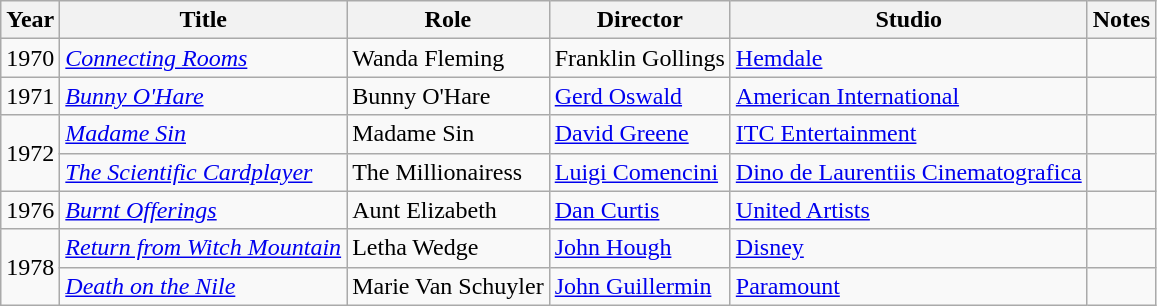<table class="wikitable sortable">
<tr>
<th>Year</th>
<th>Title</th>
<th>Role</th>
<th>Director</th>
<th>Studio</th>
<th class="unsortable">Notes</th>
</tr>
<tr>
<td>1970</td>
<td><em><a href='#'>Connecting Rooms</a></em></td>
<td>Wanda Fleming</td>
<td>Franklin Gollings</td>
<td><a href='#'>Hemdale</a></td>
<td></td>
</tr>
<tr>
<td>1971</td>
<td><em><a href='#'>Bunny O'Hare</a></em></td>
<td>Bunny O'Hare</td>
<td><a href='#'>Gerd Oswald</a></td>
<td><a href='#'>American International</a></td>
<td></td>
</tr>
<tr>
<td rowspan="2">1972</td>
<td><em><a href='#'>Madame Sin</a></em></td>
<td>Madame Sin</td>
<td><a href='#'>David Greene</a></td>
<td><a href='#'>ITC Entertainment</a></td>
<td></td>
</tr>
<tr>
<td data-sort-value="Scientific Cardplayer, The"><em><a href='#'>The Scientific Cardplayer</a></em></td>
<td>The Millionairess</td>
<td><a href='#'>Luigi Comencini</a></td>
<td><a href='#'>Dino de Laurentiis Cinematografica</a></td>
<td></td>
</tr>
<tr>
<td>1976</td>
<td><em><a href='#'>Burnt Offerings</a></em></td>
<td>Aunt Elizabeth</td>
<td><a href='#'>Dan Curtis</a></td>
<td><a href='#'>United Artists</a></td>
<td></td>
</tr>
<tr>
<td rowspan="2">1978</td>
<td><em><a href='#'>Return from Witch Mountain</a></em></td>
<td>Letha Wedge</td>
<td><a href='#'>John Hough</a></td>
<td><a href='#'>Disney</a></td>
<td></td>
</tr>
<tr>
<td><em><a href='#'>Death on the Nile</a></em></td>
<td>Marie Van Schuyler</td>
<td><a href='#'>John Guillermin</a></td>
<td><a href='#'>Paramount</a></td>
<td></td>
</tr>
</table>
